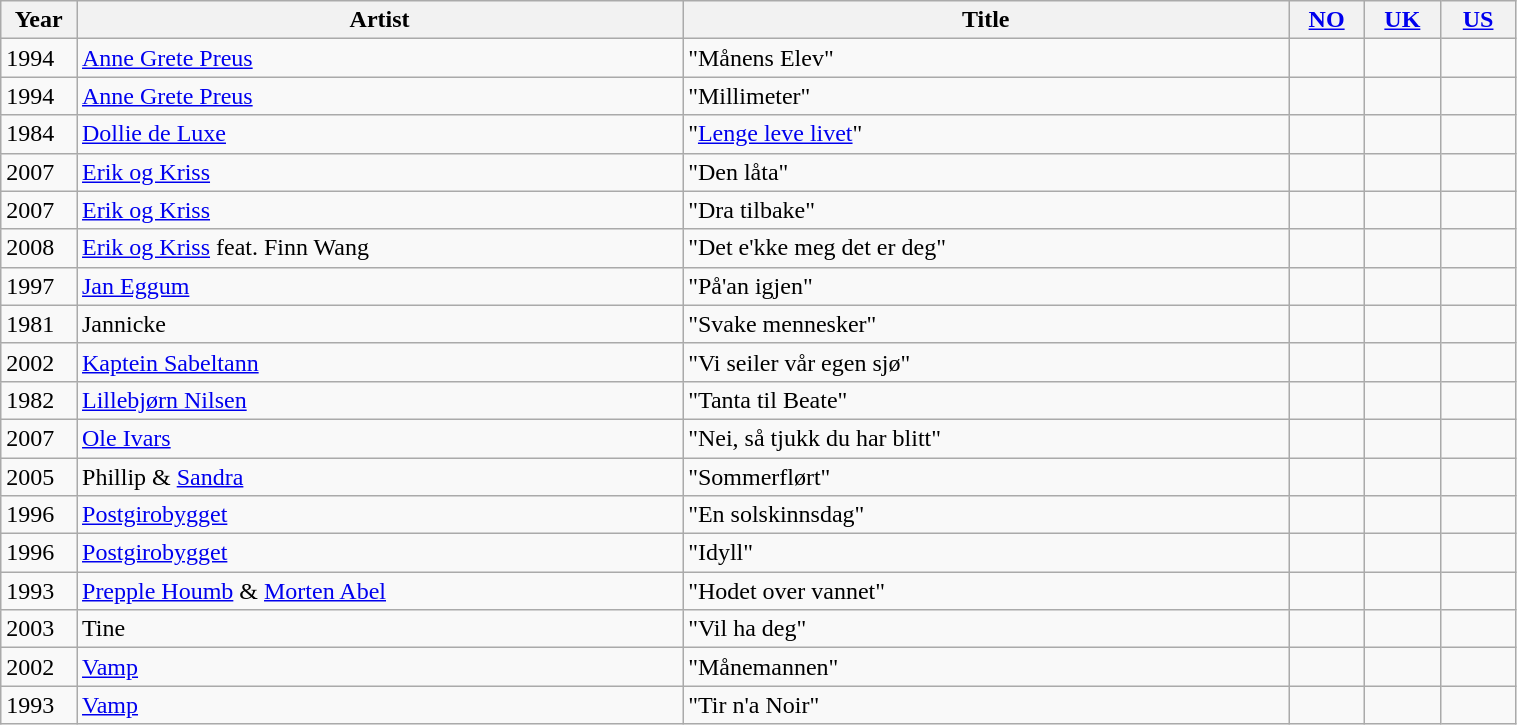<table class="wikitable sortable" width="80%">
<tr>
<th width="5%">Year</th>
<th width="40%">Artist</th>
<th width="40%">Title</th>
<th width="5%"><a href='#'>NO</a></th>
<th width="5%"><a href='#'>UK</a></th>
<th width="5%"><a href='#'>US</a></th>
</tr>
<tr>
<td>1994</td>
<td><a href='#'>Anne Grete Preus</a></td>
<td>"Månens Elev"</td>
<td></td>
<td></td>
<td></td>
</tr>
<tr>
<td>1994</td>
<td><a href='#'>Anne Grete Preus</a></td>
<td>"Millimeter"</td>
<td></td>
<td></td>
<td></td>
</tr>
<tr>
<td>1984</td>
<td><a href='#'>Dollie de Luxe</a></td>
<td>"<a href='#'>Lenge leve livet</a>"</td>
<td></td>
<td></td>
<td></td>
</tr>
<tr>
<td>2007</td>
<td><a href='#'>Erik og Kriss</a></td>
<td>"Den låta"</td>
<td></td>
<td></td>
<td></td>
</tr>
<tr>
<td>2007</td>
<td><a href='#'>Erik og Kriss</a></td>
<td>"Dra tilbake"</td>
<td></td>
<td></td>
<td></td>
</tr>
<tr>
<td>2008</td>
<td><a href='#'>Erik og Kriss</a> feat. Finn Wang</td>
<td>"Det e'kke meg det er deg"</td>
<td></td>
<td></td>
<td></td>
</tr>
<tr>
<td>1997</td>
<td><a href='#'>Jan Eggum</a></td>
<td>"På'an igjen"</td>
<td></td>
<td></td>
<td></td>
</tr>
<tr>
<td>1981</td>
<td>Jannicke</td>
<td>"Svake mennesker"</td>
<td></td>
<td></td>
<td></td>
</tr>
<tr>
<td>2002</td>
<td><a href='#'>Kaptein Sabeltann</a></td>
<td>"Vi seiler vår egen sjø"</td>
<td></td>
<td></td>
<td></td>
</tr>
<tr>
<td>1982</td>
<td><a href='#'>Lillebjørn Nilsen</a></td>
<td>"Tanta til Beate"</td>
<td></td>
<td></td>
<td></td>
</tr>
<tr>
<td>2007</td>
<td><a href='#'>Ole Ivars</a></td>
<td>"Nei, så tjukk du har blitt"</td>
<td></td>
<td></td>
<td></td>
</tr>
<tr>
<td>2005</td>
<td>Phillip & <a href='#'>Sandra</a></td>
<td>"Sommerflørt"</td>
<td></td>
<td></td>
<td></td>
</tr>
<tr>
<td>1996</td>
<td><a href='#'>Postgirobygget</a></td>
<td>"En solskinnsdag"</td>
<td></td>
<td></td>
<td></td>
</tr>
<tr>
<td>1996</td>
<td><a href='#'>Postgirobygget</a></td>
<td>"Idyll"</td>
<td></td>
<td></td>
<td></td>
</tr>
<tr>
<td>1993</td>
<td><a href='#'>Prepple Houmb</a> & <a href='#'>Morten Abel</a></td>
<td>"Hodet over vannet"</td>
<td></td>
<td></td>
<td></td>
</tr>
<tr>
<td>2003</td>
<td>Tine</td>
<td>"Vil ha deg"</td>
<td></td>
<td></td>
<td></td>
</tr>
<tr>
<td>2002</td>
<td><a href='#'>Vamp</a></td>
<td>"Månemannen"</td>
<td></td>
<td></td>
<td></td>
</tr>
<tr>
<td>1993</td>
<td><a href='#'>Vamp</a></td>
<td>"Tir n'a Noir"</td>
<td></td>
<td></td>
<td></td>
</tr>
</table>
